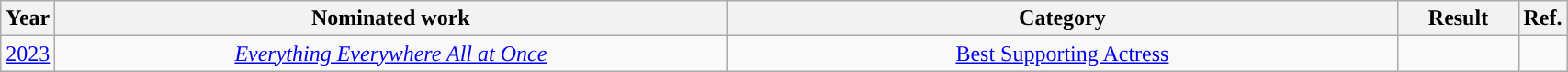<table class="wikitable">
<tr>
<th scope="col" style="width:1em;">Year</th>
<th scope="col" style="width:30em;">Nominated work</th>
<th scope="col" style="width:30em;">Category</th>
<th scope="col" style="width:5em;">Result</th>
<th scope="col" style="width:1em;">Ref.</th>
</tr>
<tr>
<td align="center"><a href='#'>2023</a></td>
<td align="center"><em><a href='#'>Everything Everywhere All at Once</a></em></td>
<td align="center"><a href='#'>Best Supporting Actress</a></td>
<td></td>
<td align="center"></td>
</tr>
</table>
